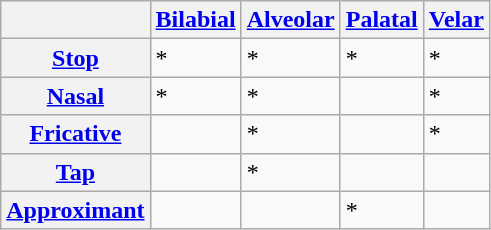<table class="wikitable">
<tr>
<th></th>
<th><a href='#'>Bilabial</a></th>
<th><a href='#'>Alveolar</a></th>
<th><a href='#'>Palatal</a></th>
<th><a href='#'>Velar</a></th>
</tr>
<tr>
<th><a href='#'>Stop</a></th>
<td>*</td>
<td>*</td>
<td>*</td>
<td>*</td>
</tr>
<tr>
<th><a href='#'>Nasal</a></th>
<td>*</td>
<td>*</td>
<td></td>
<td>*</td>
</tr>
<tr>
<th><a href='#'>Fricative</a></th>
<td></td>
<td>*</td>
<td></td>
<td>*</td>
</tr>
<tr>
<th><a href='#'>Tap</a></th>
<td></td>
<td>*</td>
<td></td>
<td></td>
</tr>
<tr>
<th><a href='#'>Approximant</a></th>
<td></td>
<td></td>
<td>*</td>
<td></td>
</tr>
</table>
